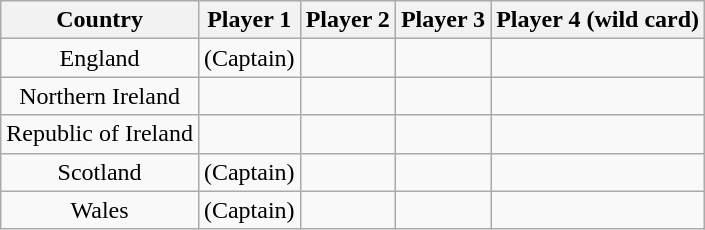<table class="wikitable sortable">
<tr>
<th>Country</th>
<th>Player 1</th>
<th>Player 2</th>
<th>Player 3</th>
<th>Player 4 (wild card)</th>
</tr>
<tr bgcolor=>
<td align="center">England</td>
<td> (Captain)</td>
<td></td>
<td></td>
<td></td>
</tr>
<tr bgcolor=>
<td align="center">Northern Ireland</td>
<td></td>
<td></td>
<td></td>
<td></td>
</tr>
<tr bgcolor=>
<td align="center">Republic of Ireland</td>
<td></td>
<td></td>
<td></td>
<td></td>
</tr>
<tr bgcolor=>
<td align="center">Scotland</td>
<td> (Captain)</td>
<td></td>
<td></td>
<td></td>
</tr>
<tr bgcolor=>
<td align="center">Wales</td>
<td> (Captain)</td>
<td></td>
<td></td>
<td></td>
</tr>
</table>
